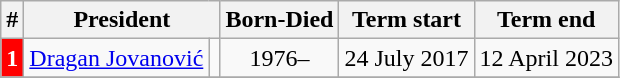<table class="wikitable" style="text-align:center">
<tr>
<th>#</th>
<th colspan="2">President</th>
<th>Born-Died</th>
<th>Term start</th>
<th>Term end</th>
</tr>
<tr>
<th style="background:red; color:white;">1</th>
<td><a href='#'>Dragan Jovanović</a></td>
<td></td>
<td>1976–</td>
<td>24 July 2017</td>
<td>12 April 2023</td>
</tr>
<tr>
</tr>
</table>
